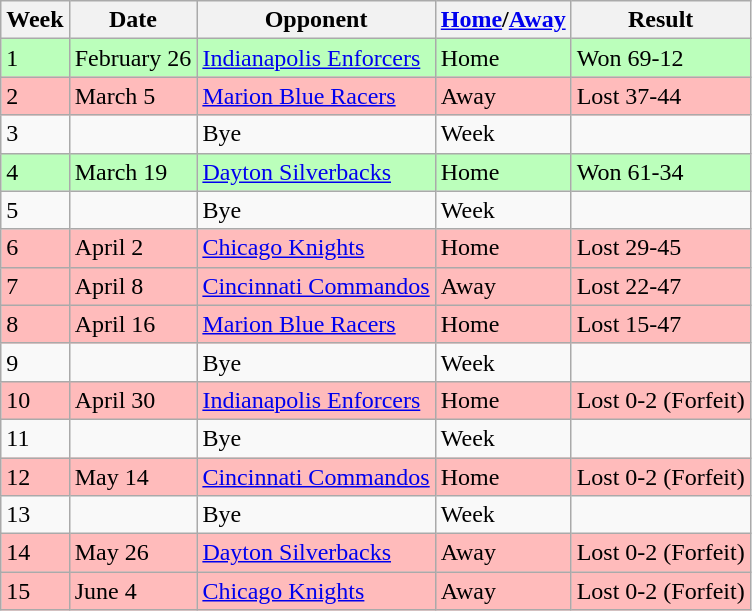<table class="wikitable">
<tr>
<th>Week</th>
<th>Date</th>
<th>Opponent</th>
<th><a href='#'>Home</a>/<a href='#'>Away</a></th>
<th>Result</th>
</tr>
<tr bgcolor="#bbffbb">
<td>1</td>
<td>February 26</td>
<td><a href='#'>Indianapolis Enforcers</a></td>
<td>Home</td>
<td>Won 69-12</td>
</tr>
<tr bgcolor="#ffbbbb">
<td>2</td>
<td>March 5</td>
<td><a href='#'>Marion Blue Racers</a></td>
<td>Away</td>
<td>Lost 37-44</td>
</tr>
<tr>
<td>3</td>
<td></td>
<td>Bye</td>
<td>Week</td>
<td></td>
</tr>
<tr bgcolor="#bbffbb">
<td>4</td>
<td>March 19</td>
<td><a href='#'>Dayton Silverbacks</a></td>
<td>Home</td>
<td>Won 61-34</td>
</tr>
<tr>
<td>5</td>
<td></td>
<td>Bye</td>
<td>Week</td>
<td></td>
</tr>
<tr bgcolor="#ffbbbb">
<td>6</td>
<td>April 2</td>
<td><a href='#'>Chicago Knights</a></td>
<td>Home</td>
<td>Lost 29-45</td>
</tr>
<tr bgcolor="#ffbbbb">
<td>7</td>
<td>April 8</td>
<td><a href='#'>Cincinnati Commandos</a></td>
<td>Away</td>
<td>Lost 22-47</td>
</tr>
<tr bgcolor="#ffbbbb">
<td>8</td>
<td>April 16</td>
<td><a href='#'>Marion Blue Racers</a></td>
<td>Home</td>
<td>Lost 15-47</td>
</tr>
<tr>
<td>9</td>
<td></td>
<td>Bye</td>
<td>Week</td>
<td></td>
</tr>
<tr bgcolor="#ffbbbb">
<td>10</td>
<td>April 30</td>
<td><a href='#'>Indianapolis Enforcers</a></td>
<td>Home</td>
<td>Lost 0-2 (Forfeit)</td>
</tr>
<tr>
<td>11</td>
<td></td>
<td>Bye</td>
<td>Week</td>
<td></td>
</tr>
<tr bgcolor="#ffbbbb">
<td>12</td>
<td>May 14</td>
<td><a href='#'>Cincinnati Commandos</a></td>
<td>Home</td>
<td>Lost 0-2 (Forfeit)</td>
</tr>
<tr>
<td>13</td>
<td></td>
<td>Bye</td>
<td>Week</td>
<td></td>
</tr>
<tr bgcolor="#ffbbbb">
<td>14</td>
<td>May 26</td>
<td><a href='#'>Dayton Silverbacks</a></td>
<td>Away</td>
<td>Lost 0-2 (Forfeit)</td>
</tr>
<tr bgcolor="#ffbbbb">
<td>15</td>
<td>June 4</td>
<td><a href='#'>Chicago Knights</a></td>
<td>Away</td>
<td>Lost 0-2 (Forfeit)</td>
</tr>
</table>
